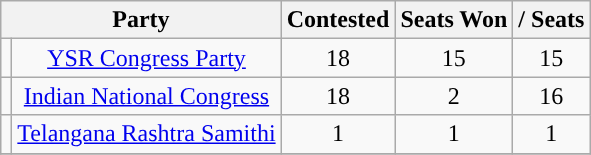<table class="wikitable" style="text-align:center">
<tr>
<th colspan=2>Party</th>
<th>Contested</th>
<th>Seats Won</th>
<th>/ Seats</th>
</tr>
<tr>
<td></td>
<td><a href='#'>YSR Congress Party</a></td>
<td>18</td>
<td>15</td>
<td> 15</td>
</tr>
<tr>
<td></td>
<td><a href='#'>Indian National Congress</a></td>
<td>18</td>
<td>2</td>
<td> 16</td>
</tr>
<tr>
<td></td>
<td><a href='#'>Telangana Rashtra Samithi</a></td>
<td>1</td>
<td>1</td>
<td> 1</td>
</tr>
<tr>
</tr>
</table>
